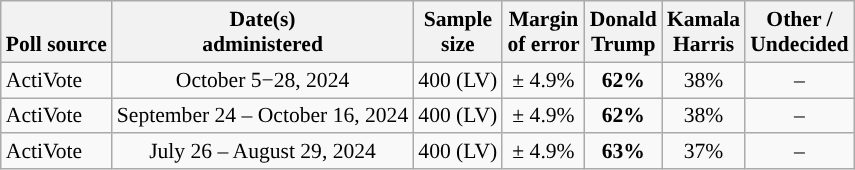<table class="wikitable sortable mw-datatable" style="font-size:90%;text-align:center;line-height:17px">
<tr valign=bottom>
<th>Poll source</th>
<th>Date(s)<br>administered</th>
<th>Sample<br>size</th>
<th>Margin<br>of error</th>
<th class="unsortable">Donald<br>Trump<br></th>
<th class="unsortable">Kamala<br>Harris<br></th>
<th class="unsortable">Other /<br>Undecided</th>
</tr>
<tr>
<td style="text-align:left;">ActiVote</td>
<td data-sort-value="2024-10-28">October 5−28, 2024</td>
<td>400 (LV)</td>
<td>± 4.9%</td>
<td style="background-color:"><strong>62%</strong></td>
<td>38%</td>
<td>–</td>
</tr>
<tr>
<td style="text-align:left;">ActiVote</td>
<td>September 24 – October 16, 2024</td>
<td>400 (LV)</td>
<td>± 4.9%</td>
<td style="background-color:"><strong>62%</strong></td>
<td>38%</td>
<td>–</td>
</tr>
<tr>
<td style="text-align:left;">ActiVote</td>
<td>July 26 – August 29, 2024</td>
<td>400 (LV)</td>
<td>± 4.9%</td>
<td style="background-color:"><strong>63%</strong></td>
<td>37%</td>
<td>–</td>
</tr>
</table>
